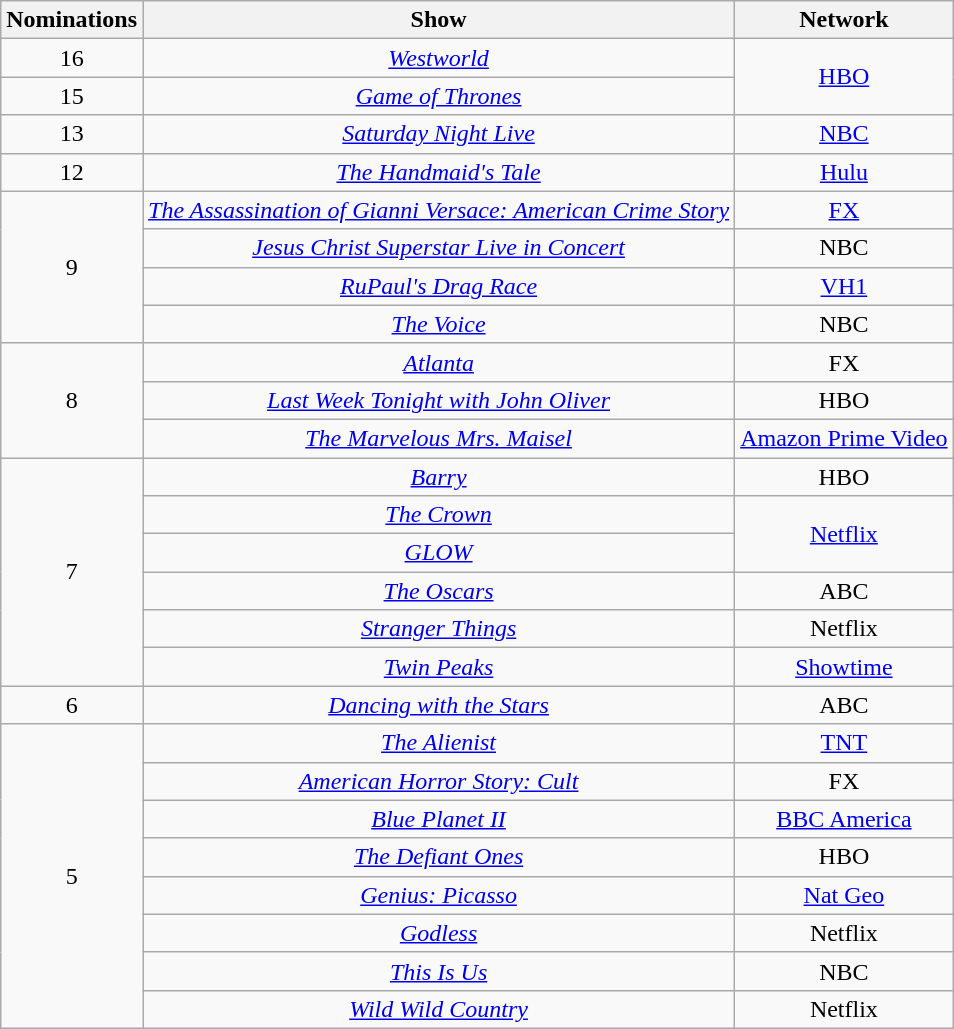<table class="wikitable floatleft" style="text-align: center;">
<tr>
<th scope="col" style="width:55px;">Nominations</th>
<th scope="col" style="text-align:center;">Show</th>
<th scope="col" style="text-align:center;">Network</th>
</tr>
<tr>
<td scope=row style="text-align:center">16</td>
<td><a href='#'><em>Westworld</em></a></td>
<td rowspan=2><a href='#'>HBO</a></td>
</tr>
<tr>
<td scope=row style="text-align:center">15</td>
<td><em><a href='#'>Game of Thrones</a></em></td>
</tr>
<tr>
<td scope=row style="text-align:center">13</td>
<td><em><a href='#'>Saturday Night Live</a></em></td>
<td><a href='#'>NBC</a></td>
</tr>
<tr>
<td scope=row style="text-align:center">12</td>
<td><a href='#'><em>The Handmaid's Tale</em></a></td>
<td><a href='#'>Hulu</a></td>
</tr>
<tr>
<td scope=row rowspan=4 style="text-align:center;">9</td>
<td><em><a href='#'>The Assassination of Gianni Versace: American Crime Story</a></em></td>
<td><a href='#'>FX</a></td>
</tr>
<tr>
<td><em><a href='#'>Jesus Christ Superstar Live in Concert</a></em></td>
<td>NBC</td>
</tr>
<tr>
<td><em><a href='#'>RuPaul's Drag Race</a></em></td>
<td><a href='#'>VH1</a></td>
</tr>
<tr>
<td><a href='#'><em>The Voice</em></a></td>
<td>NBC</td>
</tr>
<tr>
<td scope=row rowspan=3 style="text-align:center;">8</td>
<td><a href='#'><em>Atlanta</em></a></td>
<td>FX</td>
</tr>
<tr>
<td><em><a href='#'>Last Week Tonight with John Oliver</a></em></td>
<td>HBO</td>
</tr>
<tr>
<td><em><a href='#'>The Marvelous Mrs. Maisel</a></em></td>
<td><a href='#'>Amazon Prime Video</a></td>
</tr>
<tr>
<td scope=row rowspan=6 style="text-align:center;">7</td>
<td><a href='#'><em>Barry</em></a></td>
<td>HBO</td>
</tr>
<tr>
<td><a href='#'><em>The Crown</em></a></td>
<td rowspan=2><a href='#'>Netflix</a></td>
</tr>
<tr>
<td><a href='#'><em>GLOW</em></a></td>
</tr>
<tr>
<td><a href='#'><em>The Oscars</em></a></td>
<td>ABC</td>
</tr>
<tr>
<td><em><a href='#'>Stranger Things</a></em></td>
<td>Netflix</td>
</tr>
<tr>
<td><a href='#'><em>Twin Peaks</em></a></td>
<td><a href='#'>Showtime</a></td>
</tr>
<tr>
<td scope=row style="text-align:center">6</td>
<td><a href='#'><em>Dancing with the Stars</em></a></td>
<td>ABC</td>
</tr>
<tr>
<td scope=row rowspan=8 style="text-align:center;">5</td>
<td><a href='#'><em>The Alienist</em></a></td>
<td><a href='#'>TNT</a></td>
</tr>
<tr>
<td><em><a href='#'>American Horror Story: Cult</a></em></td>
<td>FX</td>
</tr>
<tr>
<td><em><a href='#'>Blue Planet II</a></em></td>
<td><a href='#'>BBC America</a></td>
</tr>
<tr>
<td><a href='#'><em>The Defiant Ones</em></a></td>
<td>HBO</td>
</tr>
<tr>
<td><a href='#'><em>Genius: Picasso</em></a></td>
<td><a href='#'>Nat Geo</a></td>
</tr>
<tr>
<td><a href='#'><em>Godless</em></a></td>
<td>Netflix</td>
</tr>
<tr>
<td><a href='#'><em>This Is Us</em></a></td>
<td>NBC</td>
</tr>
<tr>
<td><em><a href='#'>Wild Wild Country</a></em></td>
<td>Netflix</td>
</tr>
</table>
